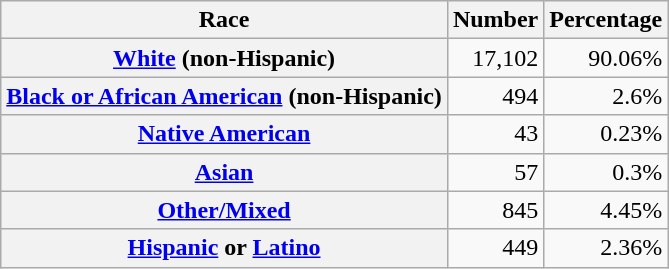<table class="wikitable" style="text-align:right">
<tr>
<th scope="col">Race</th>
<th scope="col">Number</th>
<th scope="col">Percentage</th>
</tr>
<tr>
<th scope="row"><a href='#'>White</a> (non-Hispanic)</th>
<td>17,102</td>
<td>90.06%</td>
</tr>
<tr>
<th scope="row"><a href='#'>Black or African American</a> (non-Hispanic)</th>
<td>494</td>
<td>2.6%</td>
</tr>
<tr>
<th scope="row"><a href='#'>Native American</a></th>
<td>43</td>
<td>0.23%</td>
</tr>
<tr>
<th scope="row"><a href='#'>Asian</a></th>
<td>57</td>
<td>0.3%</td>
</tr>
<tr>
<th scope="row"><a href='#'>Other/Mixed</a></th>
<td>845</td>
<td>4.45%</td>
</tr>
<tr>
<th scope="row"><a href='#'>Hispanic</a> or <a href='#'>Latino</a></th>
<td>449</td>
<td>2.36%</td>
</tr>
</table>
